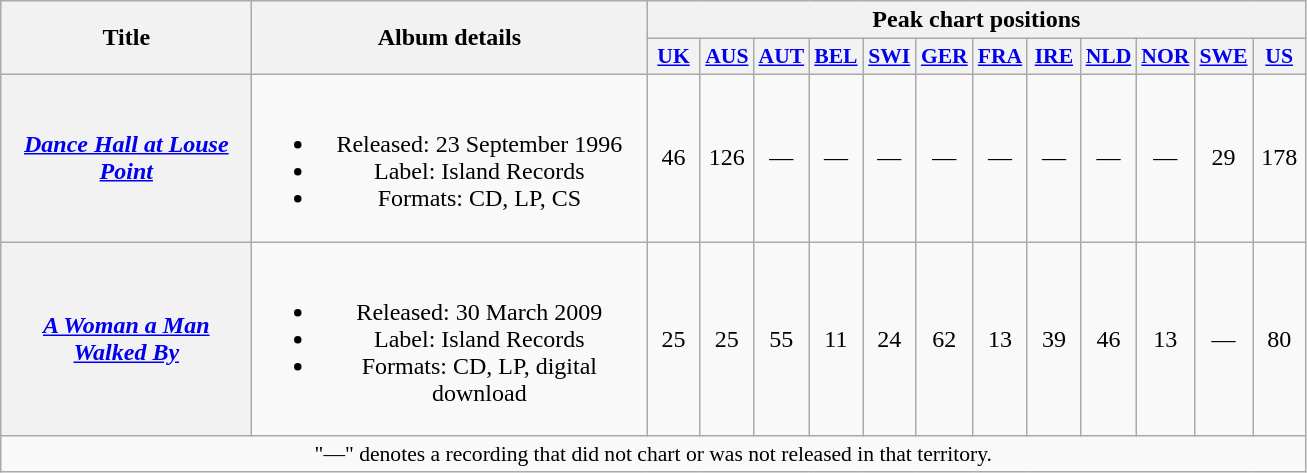<table class="wikitable plainrowheaders" style="text-align:center;" border="1">
<tr>
<th scope="col" rowspan="2" style="width:10em;">Title</th>
<th scope="col" rowspan="2" style="width:16em;">Album details</th>
<th scope="col" colspan="12">Peak chart positions</th>
</tr>
<tr>
<th scope="col" style="width:2em;font-size:90%;"><a href='#'>UK</a><br></th>
<th scope="col" style="width:2em;font-size:90%;"><a href='#'>AUS</a><br></th>
<th scope="col" style="width:2em;font-size:90%;"><a href='#'>AUT</a><br></th>
<th scope="col" style="width:2em;font-size:90%;"><a href='#'>BEL</a><br></th>
<th scope="col" style="width:2em;font-size:90%;"><a href='#'>SWI</a><br></th>
<th scope="col" style="width:2em;font-size:90%;"><a href='#'>GER</a><br></th>
<th scope="col" style="width:2em;font-size:90%;"><a href='#'>FRA</a><br></th>
<th scope="col" style="width:2em;font-size:90%;"><a href='#'>IRE</a><br></th>
<th scope="col" style="width:2em;font-size:90%;"><a href='#'>NLD</a><br></th>
<th scope="col" style="width:2em;font-size:90%;"><a href='#'>NOR</a><br></th>
<th scope="col" style="width:2em;font-size:90%;"><a href='#'>SWE</a><br></th>
<th scope="col" style="width:2em;font-size:90%;"><a href='#'>US</a><br></th>
</tr>
<tr>
<th scope="row"><em><a href='#'>Dance Hall at Louse Point</a></em></th>
<td><br><ul><li>Released: 23 September 1996</li><li>Label: Island Records</li><li>Formats: CD, LP, CS</li></ul></td>
<td>46</td>
<td>126</td>
<td>—</td>
<td>—</td>
<td>—</td>
<td>—</td>
<td>—</td>
<td>—</td>
<td>—</td>
<td>—</td>
<td>29</td>
<td>178</td>
</tr>
<tr>
<th scope="row"><em><a href='#'>A Woman a Man Walked By</a></em></th>
<td><br><ul><li>Released: 30 March 2009</li><li>Label: Island Records</li><li>Formats: CD, LP, digital download</li></ul></td>
<td>25</td>
<td>25</td>
<td>55</td>
<td>11</td>
<td>24</td>
<td>62</td>
<td>13</td>
<td>39</td>
<td>46</td>
<td>13</td>
<td>—</td>
<td>80</td>
</tr>
<tr>
<td colspan="16" style="font-size:90%">"—" denotes a recording that did not chart or was not released in that territory.</td>
</tr>
</table>
